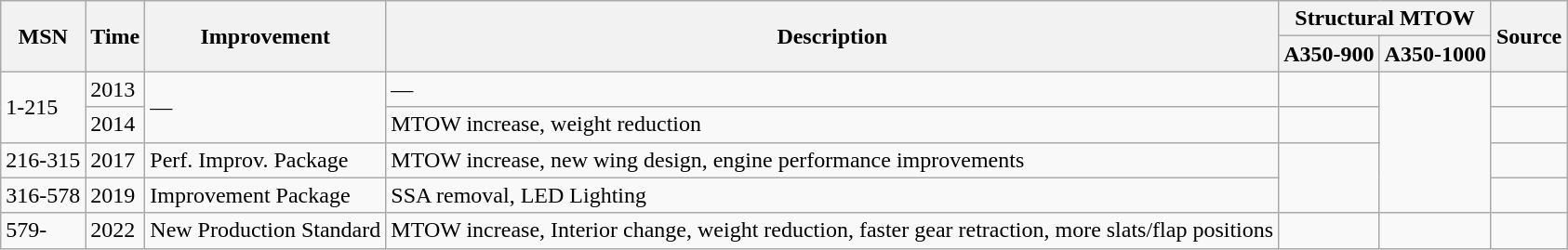<table class="wikitable">
<tr>
<th rowspan="2">MSN</th>
<th rowspan="2">Time</th>
<th rowspan="2">Improvement</th>
<th rowspan="2">Description</th>
<th colspan="2">Structural MTOW</th>
<th rowspan="2">Source</th>
</tr>
<tr>
<th>A350-900</th>
<th>A350-1000</th>
</tr>
<tr>
<td rowspan="2">1-215</td>
<td>2013</td>
<td rowspan="2">—</td>
<td>—</td>
<td></td>
<td rowspan="4"></td>
<td></td>
</tr>
<tr>
<td>2014</td>
<td>MTOW increase, weight reduction</td>
<td></td>
<td></td>
</tr>
<tr>
<td>216-315</td>
<td>2017</td>
<td>Perf. Improv. Package</td>
<td>MTOW increase, new wing design, engine performance improvements</td>
<td rowspan="2"></td>
<td></td>
</tr>
<tr>
<td>316-578</td>
<td>2019</td>
<td>Improvement Package</td>
<td>SSA removal, LED Lighting</td>
<td></td>
</tr>
<tr>
<td>579-</td>
<td>2022</td>
<td>New Production Standard</td>
<td>MTOW increase, Interior change, weight reduction, faster gear retraction, more slats/flap positions</td>
<td></td>
<td></td>
<td></td>
</tr>
</table>
